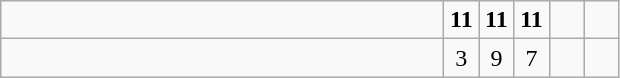<table class="wikitable">
<tr>
<td style="width:18em"></td>
<td align=center style="width:1em"><strong>11</strong></td>
<td align=center style="width:1em"><strong>11</strong></td>
<td align=center style="width:1em"><strong>11</strong></td>
<td align=center style="width:1em"></td>
<td align=center style="width:1em"></td>
</tr>
<tr>
<td style="width:18em"></td>
<td align=center style="width:1em">3</td>
<td align=center style="width:1em">9</td>
<td align=center style="width:1em">7</td>
<td align=center style="width:1em"></td>
<td align=center style="width:1em"></td>
</tr>
</table>
